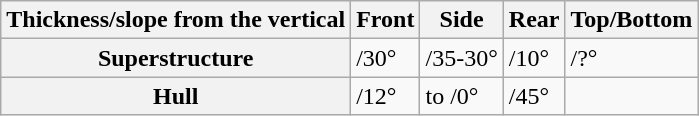<table class="wikitable">
<tr>
<th>Thickness/slope from the vertical</th>
<th>Front</th>
<th>Side</th>
<th>Rear</th>
<th>Top/Bottom</th>
</tr>
<tr>
<th>Superstructure</th>
<td>/30°</td>
<td>/35-30°</td>
<td>/10°</td>
<td>/?°</td>
</tr>
<tr>
<th>Hull</th>
<td>/12°</td>
<td> to /0°</td>
<td>/45°</td>
<td></td>
</tr>
</table>
